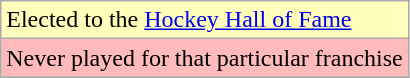<table class="wikitable">
<tr>
<td style="background:#ffb;">Elected to the <a href='#'>Hockey Hall of Fame</a></td>
</tr>
<tr>
<td style="background:#ffbbbb;">Never played for that particular franchise</td>
</tr>
<tr>
</tr>
</table>
